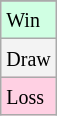<table class="wikitable">
<tr>
</tr>
<tr bgcolor = "#d0ffe3">
<td><small>Win</small></td>
</tr>
<tr bgcolor = "#f3f3f3">
<td><small>Draw</small></td>
</tr>
<tr bgcolor = "#ffd0e3">
<td><small>Loss</small></td>
</tr>
</table>
